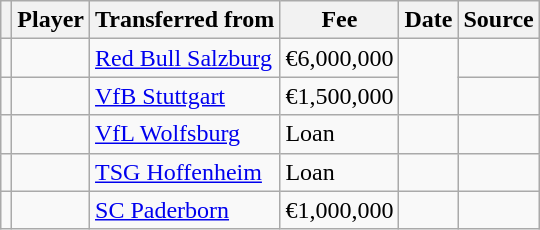<table class="wikitable plainrowheaders sortable">
<tr>
<th></th>
<th scope="col">Player</th>
<th>Transferred from</th>
<th style="width: 65px;">Fee</th>
<th scope="col">Date</th>
<th scope="col">Source</th>
</tr>
<tr>
<td align=center></td>
<td></td>
<td> <a href='#'>Red Bull Salzburg</a></td>
<td>€6,000,000</td>
<td rowspan=2></td>
<td></td>
</tr>
<tr>
<td align=center></td>
<td></td>
<td> <a href='#'>VfB Stuttgart</a></td>
<td>€1,500,000</td>
<td></td>
</tr>
<tr>
<td align=center></td>
<td></td>
<td> <a href='#'>VfL Wolfsburg</a></td>
<td>Loan</td>
<td></td>
<td></td>
</tr>
<tr>
<td align=center></td>
<td></td>
<td> <a href='#'>TSG Hoffenheim</a></td>
<td>Loan</td>
<td></td>
<td></td>
</tr>
<tr>
<td align=center></td>
<td></td>
<td> <a href='#'>SC Paderborn</a></td>
<td>€1,000,000</td>
<td></td>
<td></td>
</tr>
</table>
